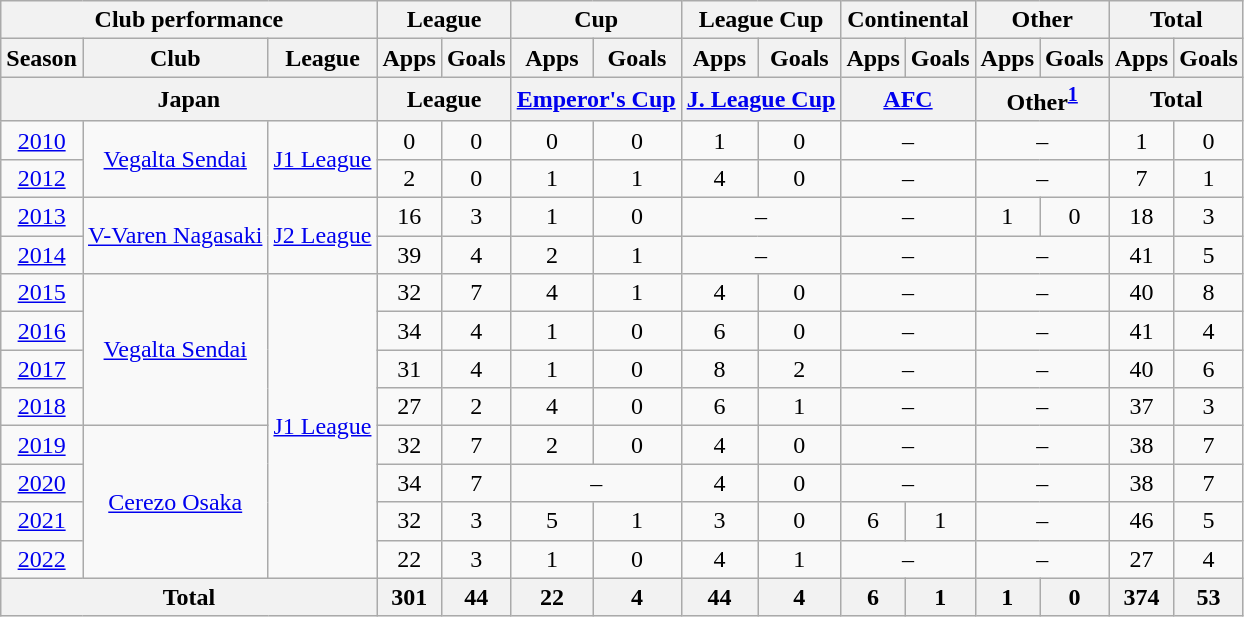<table class="wikitable" style="text-align:center;">
<tr>
<th colspan=3>Club performance</th>
<th colspan=2>League</th>
<th colspan=2>Cup</th>
<th colspan=2>League Cup</th>
<th colspan="2">Continental</th>
<th colspan=2>Other</th>
<th colspan=2>Total</th>
</tr>
<tr>
<th>Season</th>
<th>Club</th>
<th>League</th>
<th>Apps</th>
<th>Goals</th>
<th>Apps</th>
<th>Goals</th>
<th>Apps</th>
<th>Goals</th>
<th>Apps</th>
<th>Goals</th>
<th>Apps</th>
<th>Goals</th>
<th>Apps</th>
<th>Goals</th>
</tr>
<tr>
<th colspan=3>Japan</th>
<th colspan=2>League</th>
<th colspan=2><a href='#'>Emperor's Cup</a></th>
<th colspan=2><a href='#'>J. League Cup</a></th>
<th colspan="2"><a href='#'>AFC</a></th>
<th colspan="2">Other<sup><a href='#'>1</a></sup></th>
<th colspan=2>Total</th>
</tr>
<tr>
<td><a href='#'>2010</a></td>
<td rowspan="2"><a href='#'>Vegalta Sendai</a></td>
<td rowspan="2"><a href='#'>J1 League</a></td>
<td>0</td>
<td>0</td>
<td>0</td>
<td>0</td>
<td>1</td>
<td>0</td>
<td colspan="2">–</td>
<td colspan="2">–</td>
<td>1</td>
<td>0</td>
</tr>
<tr>
<td><a href='#'>2012</a></td>
<td>2</td>
<td>0</td>
<td>1</td>
<td>1</td>
<td>4</td>
<td>0</td>
<td colspan="2">–</td>
<td colspan="2">–</td>
<td>7</td>
<td>1</td>
</tr>
<tr>
<td><a href='#'>2013</a></td>
<td rowspan="2"><a href='#'>V-Varen Nagasaki</a></td>
<td rowspan="2"><a href='#'>J2 League</a></td>
<td>16</td>
<td>3</td>
<td>1</td>
<td>0</td>
<td colspan="2">–</td>
<td colspan="2">–</td>
<td>1</td>
<td>0</td>
<td>18</td>
<td>3</td>
</tr>
<tr>
<td><a href='#'>2014</a></td>
<td>39</td>
<td>4</td>
<td>2</td>
<td>1</td>
<td colspan="2">–</td>
<td colspan="2">–</td>
<td colspan="2">–</td>
<td>41</td>
<td>5</td>
</tr>
<tr>
<td><a href='#'>2015</a></td>
<td rowspan="4"><a href='#'>Vegalta Sendai</a></td>
<td rowspan="8"><a href='#'>J1 League</a></td>
<td>32</td>
<td>7</td>
<td>4</td>
<td>1</td>
<td>4</td>
<td>0</td>
<td colspan="2">–</td>
<td colspan="2">–</td>
<td>40</td>
<td>8</td>
</tr>
<tr>
<td><a href='#'>2016</a></td>
<td>34</td>
<td>4</td>
<td>1</td>
<td>0</td>
<td>6</td>
<td>0</td>
<td colspan="2">–</td>
<td colspan="2">–</td>
<td>41</td>
<td>4</td>
</tr>
<tr>
<td><a href='#'>2017</a></td>
<td>31</td>
<td>4</td>
<td>1</td>
<td>0</td>
<td>8</td>
<td>2</td>
<td colspan="2">–</td>
<td colspan="2">–</td>
<td>40</td>
<td>6</td>
</tr>
<tr>
<td><a href='#'>2018</a></td>
<td>27</td>
<td>2</td>
<td>4</td>
<td>0</td>
<td>6</td>
<td>1</td>
<td colspan="2">–</td>
<td colspan="2">–</td>
<td>37</td>
<td>3</td>
</tr>
<tr>
<td><a href='#'>2019</a></td>
<td rowspan="4"><a href='#'>Cerezo Osaka</a></td>
<td>32</td>
<td>7</td>
<td>2</td>
<td>0</td>
<td>4</td>
<td>0</td>
<td colspan="2">–</td>
<td colspan="2">–</td>
<td>38</td>
<td>7</td>
</tr>
<tr>
<td><a href='#'>2020</a></td>
<td>34</td>
<td>7</td>
<td colspan="2">–</td>
<td>4</td>
<td>0</td>
<td colspan="2">–</td>
<td colspan="2">–</td>
<td>38</td>
<td>7</td>
</tr>
<tr>
<td><a href='#'>2021</a></td>
<td>32</td>
<td>3</td>
<td>5</td>
<td>1</td>
<td>3</td>
<td>0</td>
<td>6</td>
<td>1</td>
<td colspan="2">–</td>
<td>46</td>
<td>5</td>
</tr>
<tr>
<td><a href='#'>2022</a></td>
<td>22</td>
<td>3</td>
<td>1</td>
<td>0</td>
<td>4</td>
<td>1</td>
<td colspan="2">–</td>
<td colspan="2">–</td>
<td>27</td>
<td>4</td>
</tr>
<tr>
<th colspan="3">Total</th>
<th>301</th>
<th>44</th>
<th>22</th>
<th>4</th>
<th>44</th>
<th>4</th>
<th>6</th>
<th>1</th>
<th>1</th>
<th>0</th>
<th>374</th>
<th>53</th>
</tr>
</table>
